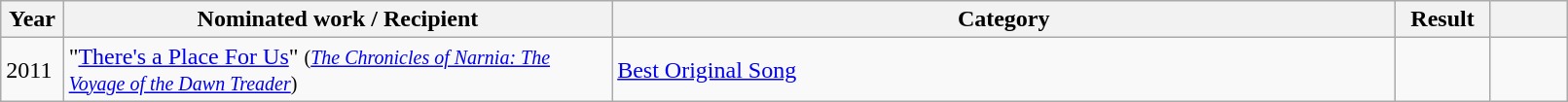<table class="wikitable plainrowheaders" style="width:85%;">
<tr>
<th scope="col" style="width:4%;">Year</th>
<th scope="col" style="width:35%;">Nominated work / Recipient</th>
<th scope="col" style="width:50%;">Category</th>
<th scope="col" style="width:6%;">Result</th>
<th scope="col" style="width:6%;"></th>
</tr>
<tr>
<td>2011</td>
<td>"<a href='#'>There's a Place For Us</a>" <small>(<em><a href='#'>The Chronicles of Narnia: The Voyage of the Dawn Treader</a></em>)</small></td>
<td><a href='#'>Best Original Song</a></td>
<td></td>
<td><br></td>
</tr>
</table>
